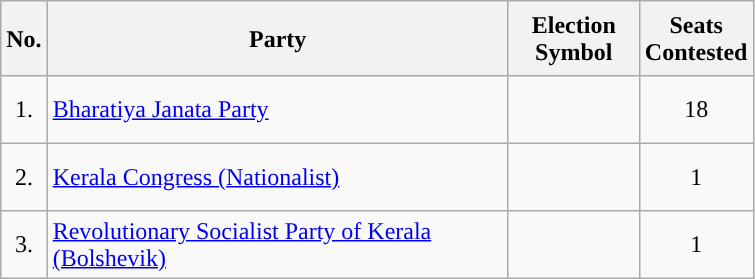<table class="wikitable">
<tr style="height: 50px;">
<th scope="col" style="width:4px;">No.<br></th>
<th scope="col" style="width:300px;">Party</th>
<th scope="col" style="width:80px;">Election Symbol</th>
<th scope="col" style="width:60px;">Seats Contested</th>
</tr>
<tr style="height: 45px;">
<td ! style="text-align:center; background:">1.</td>
<td><a href='#'>Bharatiya Janata Party</a></td>
<td style="text-align:center;"></td>
<td style="text-align:center;">18</td>
</tr>
<tr style="height: 45px;">
<td ! style="text-align:center; background:">2.</td>
<td><a href='#'>Kerala Congress (Nationalist)</a></td>
<td style="text-align:center;"></td>
<td style="text-align:center;">1</td>
</tr>
<tr style="height: 45px;">
<td ! style="text-align:center; background:">3.</td>
<td><a href='#'>Revolutionary Socialist Party of Kerala (Bolshevik)</a></td>
<td style="text-align:center;"></td>
<td style="text-align:center;">1</td>
</tr>
</table>
